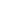<table cellspacing="0" border="0" bgcolor="white">
<tr>
<td></td>
<td></td>
<td></td>
<td></td>
<td></td>
</tr>
</table>
